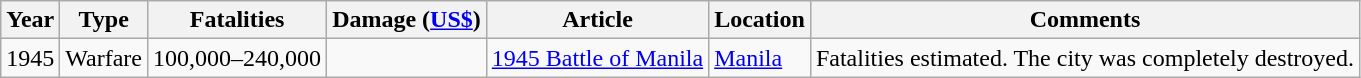<table class="wikitable sortable">
<tr>
<th>Year</th>
<th>Type</th>
<th data-sort-type="number">Fatalities</th>
<th>Damage (<a href='#'>US$</a>)</th>
<th>Article</th>
<th>Location</th>
<th>Comments</th>
</tr>
<tr>
<td>1945</td>
<td>Warfare</td>
<td>100,000–240,000</td>
<td></td>
<td><a href='#'>1945 Battle of Manila</a></td>
<td><a href='#'>Manila</a></td>
<td>Fatalities estimated. The city was completely destroyed.</td>
</tr>
</table>
